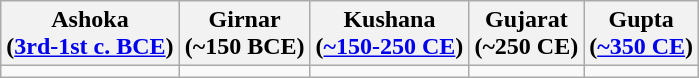<table class="wikitable">
<tr>
<th>Ashoka<br>(<a href='#'>3rd-1st c. BCE</a>)</th>
<th>Girnar<br>(~150 BCE)</th>
<th>Kushana<br>(<a href='#'>~150-250 CE</a>)</th>
<th>Gujarat<br>(~250 CE)</th>
<th>Gupta<br>(<a href='#'>~350 CE</a>)</th>
</tr>
<tr>
<td></td>
<td></td>
<td></td>
<td></td>
<td></td>
</tr>
</table>
